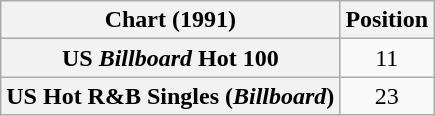<table class="wikitable sortable plainrowheaders" style="text-align:center">
<tr>
<th>Chart (1991)</th>
<th>Position</th>
</tr>
<tr>
<th scope="row">US <em>Billboard</em> Hot 100</th>
<td>11</td>
</tr>
<tr>
<th scope="row">US Hot R&B Singles (<em>Billboard</em>)</th>
<td>23</td>
</tr>
</table>
